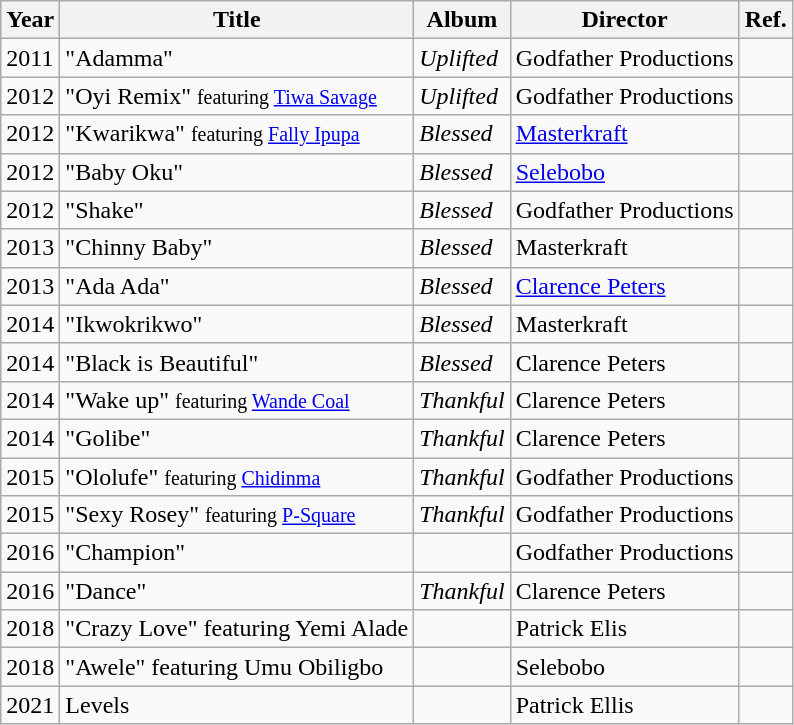<table class="wikitable">
<tr>
<th>Year</th>
<th>Title</th>
<th>Album</th>
<th>Director</th>
<th>Ref.</th>
</tr>
<tr>
<td>2011</td>
<td>"Adamma"</td>
<td><em>Uplifted</em></td>
<td>Godfather Productions</td>
<td></td>
</tr>
<tr>
<td>2012</td>
<td>"Oyi Remix" <small>featuring <a href='#'>Tiwa Savage</a></small></td>
<td><em>Uplifted</em></td>
<td>Godfather Productions</td>
<td></td>
</tr>
<tr>
<td>2012</td>
<td>"Kwarikwa" <small>featuring <a href='#'>Fally Ipupa</a></small></td>
<td><em>Blessed</em></td>
<td><a href='#'>Masterkraft</a></td>
<td></td>
</tr>
<tr>
<td>2012</td>
<td>"Baby Oku"</td>
<td><em>Blessed</em></td>
<td><a href='#'>Selebobo</a></td>
<td></td>
</tr>
<tr>
<td>2012</td>
<td>"Shake"</td>
<td><em>Blessed</em></td>
<td>Godfather Productions</td>
<td></td>
</tr>
<tr>
<td>2013</td>
<td>"Chinny Baby"</td>
<td><em>Blessed</em></td>
<td>Masterkraft</td>
<td></td>
</tr>
<tr>
<td>2013</td>
<td>"Ada Ada"</td>
<td><em>Blessed</em></td>
<td><a href='#'>Clarence Peters</a></td>
<td></td>
</tr>
<tr>
<td>2014</td>
<td>"Ikwokrikwo"</td>
<td><em>Blessed</em></td>
<td>Masterkraft</td>
<td></td>
</tr>
<tr>
<td>2014</td>
<td>"Black is Beautiful"</td>
<td><em>Blessed</em></td>
<td>Clarence Peters</td>
<td></td>
</tr>
<tr>
<td>2014</td>
<td>"Wake up" <small>featuring <a href='#'>Wande Coal</a></small></td>
<td><em>Thankful</em></td>
<td>Clarence Peters</td>
<td></td>
</tr>
<tr>
<td>2014</td>
<td>"Golibe"</td>
<td><em>Thankful</em></td>
<td>Clarence Peters</td>
<td></td>
</tr>
<tr>
<td>2015</td>
<td>"Ololufe" <small>featuring <a href='#'>Chidinma</a></small></td>
<td><em>Thankful</em></td>
<td>Godfather Productions</td>
<td></td>
</tr>
<tr>
<td>2015</td>
<td>"Sexy Rosey" <small>featuring <a href='#'>P-Square</a></small></td>
<td><em>Thankful</em></td>
<td>Godfather Productions</td>
<td></td>
</tr>
<tr>
<td>2016</td>
<td>"Champion"</td>
<td></td>
<td>Godfather Productions</td>
<td></td>
</tr>
<tr>
<td>2016</td>
<td>"Dance"</td>
<td><em>Thankful</em></td>
<td>Clarence Peters</td>
<td></td>
</tr>
<tr>
<td>2018</td>
<td>"Crazy Love" featuring Yemi Alade</td>
<td></td>
<td>Patrick Elis</td>
<td></td>
</tr>
<tr>
<td>2018</td>
<td>"Awele" featuring Umu Obiligbo</td>
<td></td>
<td>Selebobo</td>
<td></td>
</tr>
<tr>
<td>2021</td>
<td>Levels</td>
<td></td>
<td>Patrick Ellis</td>
<td></td>
</tr>
</table>
